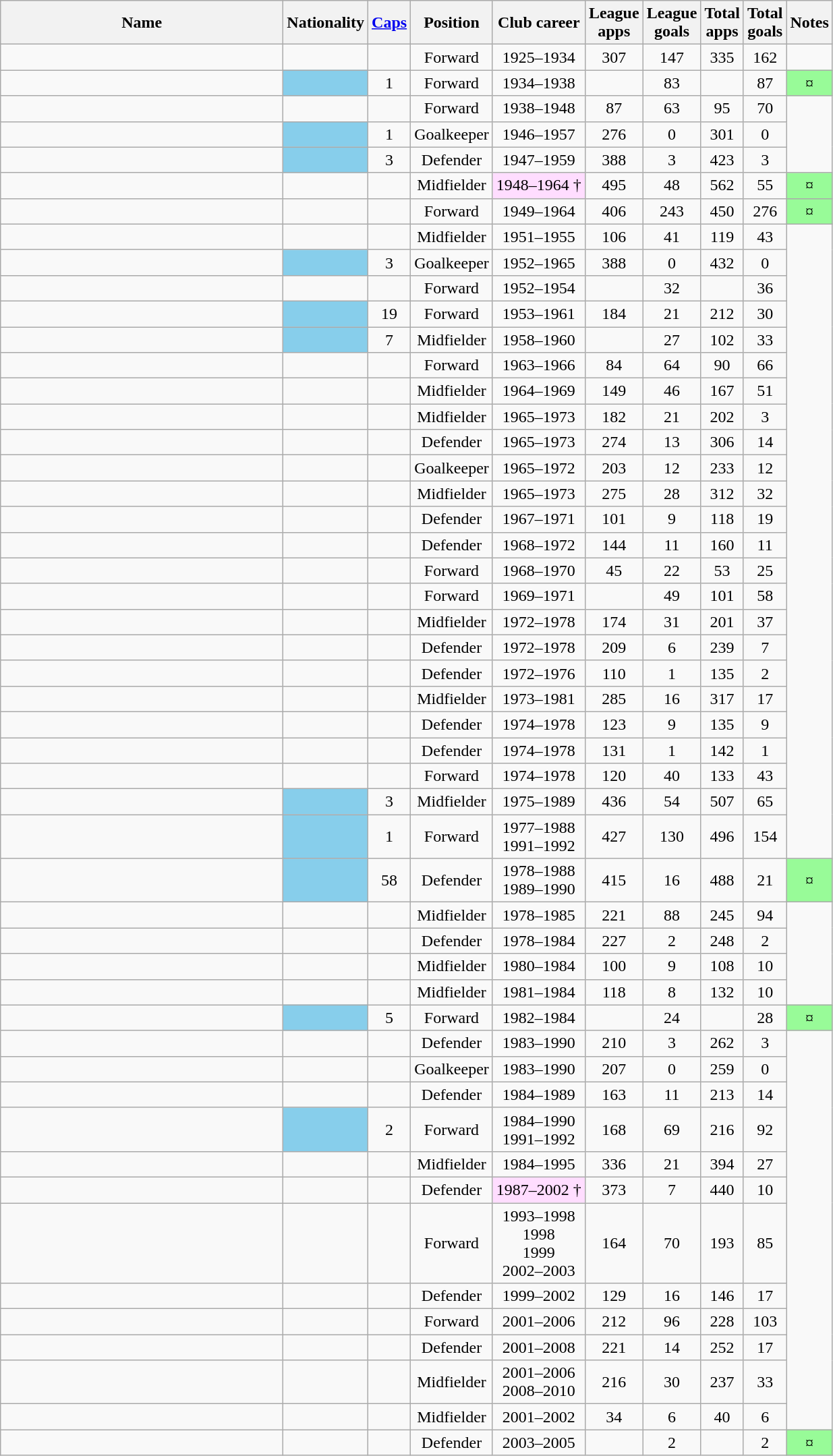<table class="wikitable sortable" style="text-align: center;">
<tr>
<th style="width:17em">Name</th>
<th>Nationality</th>
<th><a href='#'>Caps</a></th>
<th>Position</th>
<th>Club career</th>
<th>League<br>apps</th>
<th>League<br>goals</th>
<th>Total<br>apps</th>
<th>Total<br>goals</th>
<th class="unsortable">Notes</th>
</tr>
<tr>
<td align="left"></td>
<td align="left"></td>
<td></td>
<td>Forward</td>
<td>1925–1934</td>
<td>307</td>
<td>147</td>
<td>335</td>
<td>162</td>
</tr>
<tr>
<td align="left"></td>
<td align="left" bgcolor=#87CEEB><strong></strong></td>
<td>1</td>
<td>Forward</td>
<td>1934–1938</td>
<td></td>
<td>83</td>
<td></td>
<td>87</td>
<td bgcolor=#98FB98>¤</td>
</tr>
<tr>
<td align="left"></td>
<td align="left"></td>
<td></td>
<td>Forward</td>
<td>1938–1948</td>
<td>87</td>
<td>63</td>
<td>95</td>
<td>70</td>
</tr>
<tr>
<td align="left"></td>
<td align="left" bgcolor=#87CEEB><strong></strong></td>
<td>1</td>
<td>Goalkeeper</td>
<td>1946–1957</td>
<td>276</td>
<td>0</td>
<td>301</td>
<td>0</td>
</tr>
<tr>
<td align="left"></td>
<td align="left" bgcolor=#87CEEB><strong></strong></td>
<td>3</td>
<td>Defender</td>
<td>1947–1959</td>
<td>388</td>
<td>3</td>
<td>423</td>
<td>3</td>
</tr>
<tr>
<td align="left"></td>
<td align="left"></td>
<td></td>
<td>Midfielder</td>
<td bgcolor=#FFDDFF>1948–1964 †</td>
<td>495</td>
<td>48</td>
<td>562</td>
<td>55</td>
<td bgcolor=#98FB98>¤</td>
</tr>
<tr>
<td align="left"></td>
<td align="left"></td>
<td></td>
<td>Forward</td>
<td>1949–1964</td>
<td>406</td>
<td>243</td>
<td>450</td>
<td>276</td>
<td bgcolor=#98FB98>¤</td>
</tr>
<tr>
<td align="left"></td>
<td align="left"></td>
<td></td>
<td>Midfielder</td>
<td>1951–1955</td>
<td>106</td>
<td>41</td>
<td>119</td>
<td>43</td>
</tr>
<tr>
<td align="left"></td>
<td align="left" bgcolor=#87CEEB><strong></strong></td>
<td>3</td>
<td>Goalkeeper</td>
<td>1952–1965</td>
<td>388</td>
<td>0</td>
<td>432</td>
<td>0</td>
</tr>
<tr>
<td align="left"></td>
<td align="left"></td>
<td></td>
<td>Forward</td>
<td>1952–1954</td>
<td></td>
<td>32</td>
<td></td>
<td>36</td>
</tr>
<tr>
<td align="left"></td>
<td align="left" bgcolor=#87CEEB><strong></strong></td>
<td>19</td>
<td>Forward</td>
<td>1953–1961</td>
<td>184</td>
<td>21</td>
<td>212</td>
<td>30</td>
</tr>
<tr>
<td align="left"></td>
<td align="left" bgcolor=#87CEEB><strong></strong></td>
<td>7</td>
<td>Midfielder</td>
<td>1958–1960</td>
<td></td>
<td>27</td>
<td>102</td>
<td>33</td>
</tr>
<tr>
<td align="left"></td>
<td align="left"></td>
<td></td>
<td>Forward</td>
<td>1963–1966</td>
<td>84</td>
<td>64</td>
<td>90</td>
<td>66</td>
</tr>
<tr>
<td align="left"></td>
<td align="left"></td>
<td></td>
<td>Midfielder</td>
<td>1964–1969</td>
<td>149</td>
<td>46</td>
<td>167</td>
<td>51</td>
</tr>
<tr>
<td align="left"></td>
<td align="left"></td>
<td></td>
<td>Midfielder</td>
<td>1965–1973</td>
<td>182</td>
<td>21</td>
<td>202</td>
<td>3</td>
</tr>
<tr>
<td align="left"></td>
<td align="left"></td>
<td></td>
<td>Defender</td>
<td>1965–1973</td>
<td>274</td>
<td>13</td>
<td>306</td>
<td>14</td>
</tr>
<tr>
<td align="left"></td>
<td align="left"></td>
<td></td>
<td>Goalkeeper</td>
<td>1965–1972</td>
<td>203</td>
<td>12</td>
<td>233</td>
<td>12</td>
</tr>
<tr>
<td align="left"></td>
<td align="left"></td>
<td></td>
<td>Midfielder</td>
<td>1965–1973</td>
<td>275</td>
<td>28</td>
<td>312</td>
<td>32</td>
</tr>
<tr>
<td align="left"></td>
<td align="left"></td>
<td></td>
<td>Defender</td>
<td>1967–1971</td>
<td>101</td>
<td>9</td>
<td>118</td>
<td>19</td>
</tr>
<tr>
<td align="left"></td>
<td align="left"></td>
<td></td>
<td>Defender</td>
<td>1968–1972</td>
<td>144</td>
<td>11</td>
<td>160</td>
<td>11</td>
</tr>
<tr>
<td align="left"></td>
<td align="left"></td>
<td></td>
<td>Forward</td>
<td>1968–1970</td>
<td>45</td>
<td>22</td>
<td>53</td>
<td>25</td>
</tr>
<tr>
<td align="left"></td>
<td align="left"></td>
<td></td>
<td>Forward</td>
<td>1969–1971</td>
<td></td>
<td>49</td>
<td>101</td>
<td>58</td>
</tr>
<tr>
<td align="left"></td>
<td align="left"></td>
<td></td>
<td>Midfielder</td>
<td>1972–1978</td>
<td>174</td>
<td>31</td>
<td>201</td>
<td>37</td>
</tr>
<tr>
<td align="left"></td>
<td align="left"></td>
<td></td>
<td>Defender</td>
<td>1972–1978</td>
<td>209</td>
<td>6</td>
<td>239</td>
<td>7</td>
</tr>
<tr>
<td align="left"></td>
<td align="left"></td>
<td></td>
<td>Defender</td>
<td>1972–1976</td>
<td>110</td>
<td>1</td>
<td>135</td>
<td>2</td>
</tr>
<tr>
<td align="left"></td>
<td align="left"></td>
<td></td>
<td>Midfielder</td>
<td>1973–1981</td>
<td>285</td>
<td>16</td>
<td>317</td>
<td>17</td>
</tr>
<tr>
<td align="left"></td>
<td align="left"></td>
<td></td>
<td>Defender</td>
<td>1974–1978</td>
<td>123</td>
<td>9</td>
<td>135</td>
<td>9</td>
</tr>
<tr>
<td align="left"></td>
<td align="left"></td>
<td></td>
<td>Defender</td>
<td>1974–1978</td>
<td>131</td>
<td>1</td>
<td>142</td>
<td>1</td>
</tr>
<tr>
<td align="left"></td>
<td align="left"></td>
<td></td>
<td>Forward</td>
<td>1974–1978</td>
<td>120</td>
<td>40</td>
<td>133</td>
<td>43</td>
</tr>
<tr>
<td align="left"></td>
<td align="left" bgcolor=#87CEEB><strong></strong></td>
<td>3</td>
<td>Midfielder</td>
<td>1975–1989</td>
<td>436</td>
<td>54</td>
<td>507</td>
<td>65</td>
</tr>
<tr>
<td align="left"></td>
<td align="left" bgcolor=#87CEEB><strong></strong></td>
<td>1</td>
<td>Forward</td>
<td>1977–1988<br>1991–1992</td>
<td>427</td>
<td>130</td>
<td>496</td>
<td>154</td>
</tr>
<tr>
<td align="left"></td>
<td align="left" bgcolor=#87CEEB><strong></strong></td>
<td>58</td>
<td>Defender</td>
<td>1978–1988<br>1989–1990</td>
<td>415</td>
<td>16</td>
<td>488</td>
<td>21</td>
<td bgcolor=#98FB98>¤</td>
</tr>
<tr>
<td align="left"></td>
<td align="left"></td>
<td></td>
<td>Midfielder</td>
<td>1978–1985</td>
<td>221</td>
<td>88</td>
<td>245</td>
<td>94</td>
</tr>
<tr>
<td align="left"></td>
<td align="left"></td>
<td></td>
<td>Defender</td>
<td>1978–1984</td>
<td>227</td>
<td>2</td>
<td>248</td>
<td>2</td>
</tr>
<tr>
<td align="left"></td>
<td align="left"></td>
<td></td>
<td>Midfielder</td>
<td>1980–1984</td>
<td>100</td>
<td>9</td>
<td>108</td>
<td>10</td>
</tr>
<tr>
<td align="left"></td>
<td align="left"></td>
<td></td>
<td>Midfielder</td>
<td>1981–1984</td>
<td>118</td>
<td>8</td>
<td>132</td>
<td>10</td>
</tr>
<tr>
<td align="left"></td>
<td align="left" bgcolor=#87CEEB><strong></strong></td>
<td>5</td>
<td>Forward</td>
<td>1982–1984</td>
<td></td>
<td>24</td>
<td></td>
<td>28</td>
<td bgcolor=#98FB98>¤</td>
</tr>
<tr>
<td align="left"></td>
<td align="left"></td>
<td></td>
<td>Defender</td>
<td>1983–1990</td>
<td>210</td>
<td>3</td>
<td>262</td>
<td>3</td>
</tr>
<tr>
<td align="left"></td>
<td align="left"></td>
<td></td>
<td>Goalkeeper</td>
<td>1983–1990</td>
<td>207</td>
<td>0</td>
<td>259</td>
<td>0</td>
</tr>
<tr>
<td align="left"></td>
<td align="left"></td>
<td></td>
<td>Defender</td>
<td>1984–1989</td>
<td>163</td>
<td>11</td>
<td>213</td>
<td>14</td>
</tr>
<tr>
<td align="left"></td>
<td align="left" bgcolor=#87CEEB><strong></strong></td>
<td>2</td>
<td>Forward</td>
<td>1984–1990<br>1991–1992</td>
<td>168</td>
<td>69</td>
<td>216</td>
<td>92</td>
</tr>
<tr>
<td align="left"></td>
<td align="left"></td>
<td></td>
<td>Midfielder</td>
<td>1984–1995</td>
<td>336</td>
<td>21</td>
<td>394</td>
<td>27</td>
</tr>
<tr>
<td align="left"></td>
<td align="left"></td>
<td></td>
<td>Defender</td>
<td bgcolor=#FFDDFF>1987–2002 †</td>
<td>373</td>
<td>7</td>
<td>440</td>
<td>10</td>
</tr>
<tr>
<td align="left"></td>
<td align="left"></td>
<td></td>
<td>Forward</td>
<td>1993–1998<br>1998<br>1999<br>2002–2003</td>
<td>164</td>
<td>70</td>
<td>193</td>
<td>85</td>
</tr>
<tr>
<td align="left"></td>
<td align="left"></td>
<td></td>
<td>Defender</td>
<td>1999–2002</td>
<td>129</td>
<td>16</td>
<td>146</td>
<td>17</td>
</tr>
<tr>
<td align="left"></td>
<td align="left"></td>
<td></td>
<td>Forward</td>
<td>2001–2006</td>
<td>212</td>
<td>96</td>
<td>228</td>
<td>103</td>
</tr>
<tr>
<td align="left"></td>
<td align="left"></td>
<td></td>
<td>Defender</td>
<td>2001–2008</td>
<td>221</td>
<td>14</td>
<td>252</td>
<td>17</td>
</tr>
<tr>
<td align="left"></td>
<td align="left"></td>
<td></td>
<td>Midfielder</td>
<td>2001–2006<br>2008–2010</td>
<td>216</td>
<td>30</td>
<td>237</td>
<td>33</td>
</tr>
<tr>
<td align="left"></td>
<td align="left"></td>
<td></td>
<td>Midfielder</td>
<td>2001–2002</td>
<td>34</td>
<td>6</td>
<td>40</td>
<td>6</td>
</tr>
<tr>
<td align="left"></td>
<td align="left"></td>
<td></td>
<td>Defender</td>
<td>2003–2005</td>
<td></td>
<td>2</td>
<td></td>
<td>2</td>
<td bgcolor=#98FB98>¤</td>
</tr>
</table>
